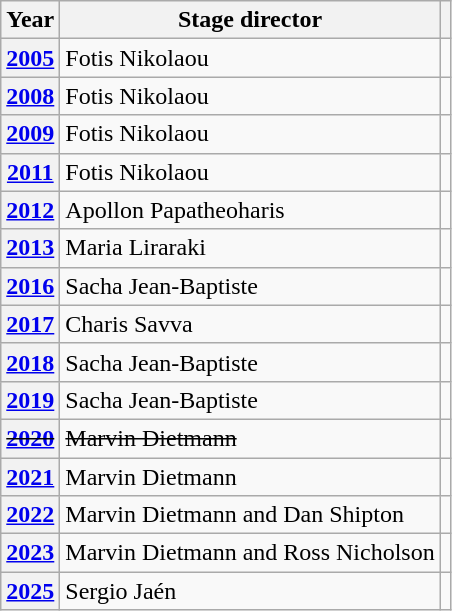<table class="wikitable plainrowheaders">
<tr>
<th>Year</th>
<th>Stage director</th>
<th></th>
</tr>
<tr>
<th scope="row"><a href='#'>2005</a></th>
<td>Fotis Nikolaou</td>
<td></td>
</tr>
<tr>
<th scope="row"><a href='#'>2008</a></th>
<td>Fotis Nikolaou</td>
<td></td>
</tr>
<tr>
<th scope="row"><a href='#'>2009</a></th>
<td>Fotis Nikolaou</td>
<td></td>
</tr>
<tr>
<th scope="row"><a href='#'>2011</a></th>
<td>Fotis Nikolaou</td>
<td></td>
</tr>
<tr>
<th scope="row"><a href='#'>2012</a></th>
<td>Apollon Papatheoharis</td>
<td></td>
</tr>
<tr>
<th scope="row"><a href='#'>2013</a></th>
<td>Maria Liraraki</td>
<td></td>
</tr>
<tr>
<th scope="row"><a href='#'>2016</a></th>
<td>Sacha Jean-Baptiste</td>
<td></td>
</tr>
<tr>
<th scope="row"><a href='#'>2017</a></th>
<td>Charis Savva</td>
<td></td>
</tr>
<tr>
<th scope="row"><a href='#'>2018</a></th>
<td>Sacha Jean-Baptiste</td>
<td></td>
</tr>
<tr>
<th scope="row"><a href='#'>2019</a></th>
<td>Sacha Jean-Baptiste</td>
<td></td>
</tr>
<tr>
<th scope="row"><s><a href='#'>2020</a></s></th>
<td><s>Marvin Dietmann</s></td>
<td></td>
</tr>
<tr>
<th scope="row"><a href='#'>2021</a></th>
<td>Marvin Dietmann</td>
<td></td>
</tr>
<tr>
<th scope="row"><a href='#'>2022</a></th>
<td>Marvin Dietmann and Dan Shipton</td>
<td></td>
</tr>
<tr>
<th scope="row"><a href='#'>2023</a></th>
<td>Marvin Dietmann and Ross Nicholson</td>
<td></td>
</tr>
<tr>
<th scope="row"><a href='#'>2025</a></th>
<td>Sergio Jaén</td>
<td></td>
</tr>
</table>
